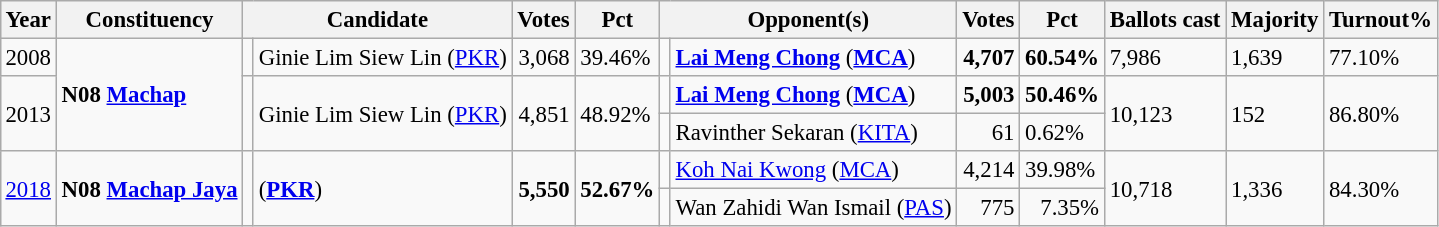<table class="wikitable" style="margin:0.5em ; font-size:95%">
<tr>
<th>Year</th>
<th>Constituency</th>
<th colspan=2>Candidate</th>
<th>Votes</th>
<th>Pct</th>
<th colspan=2>Opponent(s)</th>
<th>Votes</th>
<th>Pct</th>
<th>Ballots cast</th>
<th>Majority</th>
<th>Turnout%</th>
</tr>
<tr>
<td>2008</td>
<td rowspan=3><strong>N08 <a href='#'>Machap</a></strong></td>
<td></td>
<td>Ginie Lim Siew Lin (<a href='#'>PKR</a>)</td>
<td align="right">3,068</td>
<td>39.46%</td>
<td></td>
<td><strong><a href='#'>Lai Meng Chong</a></strong> (<a href='#'><strong>MCA</strong></a>)</td>
<td align="right"><strong>4,707</strong></td>
<td><strong>60.54%</strong></td>
<td>7,986</td>
<td>1,639</td>
<td>77.10%</td>
</tr>
<tr>
<td rowspan=2>2013</td>
<td rowspan=2 ></td>
<td rowspan=2>Ginie Lim Siew Lin (<a href='#'>PKR</a>)</td>
<td rowspan=2 align="right">4,851</td>
<td rowspan=2>48.92%</td>
<td></td>
<td><strong><a href='#'>Lai Meng Chong</a></strong> (<a href='#'><strong>MCA</strong></a>)</td>
<td align="right"><strong>5,003</strong></td>
<td><strong>50.46%</strong></td>
<td rowspan=2>10,123</td>
<td rowspan=2>152</td>
<td rowspan=2>86.80%</td>
</tr>
<tr>
<td></td>
<td>Ravinther Sekaran (<a href='#'>KITA</a>)</td>
<td align="right">61</td>
<td>0.62%</td>
</tr>
<tr>
<td rowspan=2><a href='#'>2018</a></td>
<td rowspan=2><strong>N08 <a href='#'>Machap Jaya</a></strong></td>
<td rowspan=2 ></td>
<td rowspan=2><strong></strong> (<a href='#'><strong>PKR</strong></a>)</td>
<td rowspan=2 align="right"><strong>5,550</strong></td>
<td rowspan=2><strong>52.67%</strong></td>
<td></td>
<td><a href='#'>Koh Nai Kwong</a> (<a href='#'>MCA</a>)</td>
<td align="right">4,214</td>
<td>39.98%</td>
<td rowspan=2>10,718</td>
<td rowspan=2>1,336</td>
<td rowspan=2>84.30%</td>
</tr>
<tr>
<td></td>
<td>Wan Zahidi Wan Ismail (<a href='#'>PAS</a>)</td>
<td align="right">775</td>
<td align=right>7.35%</td>
</tr>
</table>
